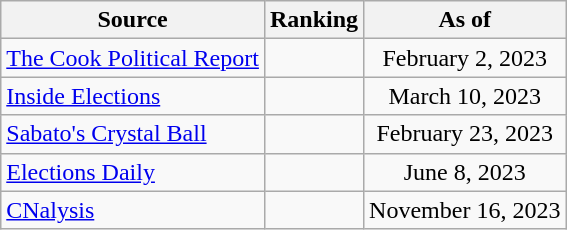<table class="wikitable" style="text-align:center">
<tr>
<th>Source</th>
<th>Ranking</th>
<th>As of</th>
</tr>
<tr>
<td align=left><a href='#'>The Cook Political Report</a></td>
<td></td>
<td>February 2, 2023</td>
</tr>
<tr>
<td align=left><a href='#'>Inside Elections</a></td>
<td></td>
<td>March 10, 2023</td>
</tr>
<tr>
<td align=left><a href='#'>Sabato's Crystal Ball</a></td>
<td></td>
<td>February 23, 2023</td>
</tr>
<tr>
<td align=left><a href='#'>Elections Daily</a></td>
<td></td>
<td>June 8, 2023</td>
</tr>
<tr>
<td align=left><a href='#'>CNalysis</a></td>
<td></td>
<td>November 16, 2023</td>
</tr>
</table>
